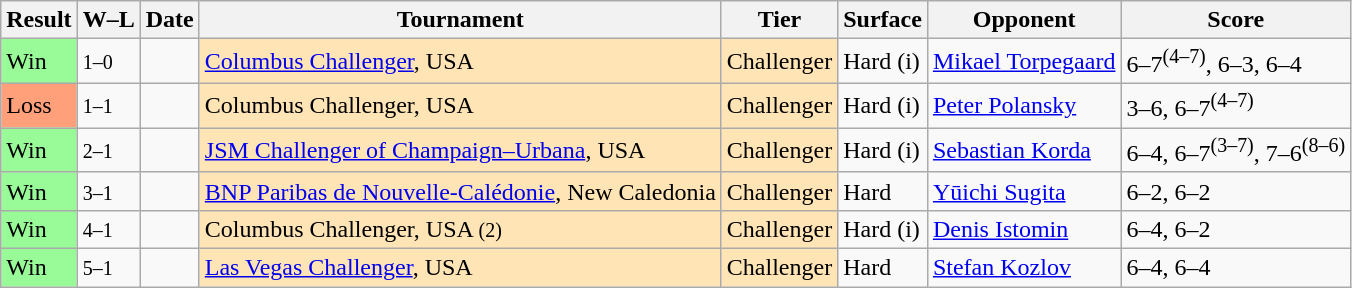<table class="sortable wikitable">
<tr>
<th>Result</th>
<th class="unsortable">W–L</th>
<th>Date</th>
<th>Tournament</th>
<th>Tier</th>
<th>Surface</th>
<th>Opponent</th>
<th class="unsortable">Score</th>
</tr>
<tr>
<td bgcolor=98FB98>Win</td>
<td><small>1–0</small></td>
<td><a href='#'></a></td>
<td style="background:moccasin;"><a href='#'>Columbus Challenger</a>, USA</td>
<td style="background:moccasin;">Challenger</td>
<td>Hard (i)</td>
<td> <a href='#'>Mikael Torpegaard</a></td>
<td>6–7<sup>(4–7)</sup>, 6–3, 6–4</td>
</tr>
<tr>
<td bgcolor=FFA07A>Loss</td>
<td><small>1–1</small></td>
<td><a href='#'></a></td>
<td style="background:moccasin;">Columbus Challenger, USA</td>
<td style="background:moccasin;">Challenger</td>
<td>Hard (i)</td>
<td> <a href='#'>Peter Polansky</a></td>
<td>3–6, 6–7<sup>(4–7)</sup></td>
</tr>
<tr>
<td bgcolor=98FB98>Win</td>
<td><small>2–1</small></td>
<td><a href='#'></a></td>
<td style="background:moccasin;"><a href='#'>JSM Challenger of Champaign–Urbana</a>, USA</td>
<td style="background:moccasin;">Challenger</td>
<td>Hard (i)</td>
<td> <a href='#'>Sebastian Korda</a></td>
<td>6–4, 6–7<sup>(3–7)</sup>, 7–6<sup>(8–6)</sup></td>
</tr>
<tr>
<td bgcolor=98FB98>Win</td>
<td><small>3–1</small></td>
<td><a href='#'></a></td>
<td style="background:moccasin;"><a href='#'>BNP Paribas de Nouvelle-Calédonie</a>, New Caledonia</td>
<td style="background:moccasin;">Challenger</td>
<td>Hard</td>
<td> <a href='#'>Yūichi Sugita</a></td>
<td>6–2, 6–2</td>
</tr>
<tr>
<td bgcolor=98FB98>Win</td>
<td><small>4–1</small></td>
<td><a href='#'></a></td>
<td style="background:moccasin;">Columbus Challenger, USA <small>(2)</small></td>
<td style="background:moccasin;">Challenger</td>
<td>Hard (i)</td>
<td> <a href='#'>Denis Istomin</a></td>
<td>6–4, 6–2</td>
</tr>
<tr>
<td bgcolor=98FB98>Win</td>
<td><small>5–1</small></td>
<td><a href='#'></a></td>
<td style="background:moccasin;"><a href='#'>Las Vegas Challenger</a>, USA</td>
<td style="background:moccasin;">Challenger</td>
<td>Hard</td>
<td> <a href='#'>Stefan Kozlov</a></td>
<td>6–4, 6–4</td>
</tr>
</table>
